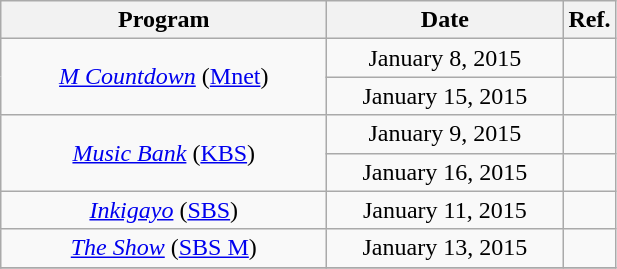<table class="wikitable" style="text-align:center">
<tr>
<th width="210">Program</th>
<th width="150">Date</th>
<th>Ref.</th>
</tr>
<tr>
<td rowspan="2"><em><a href='#'>M Countdown</a></em> (<a href='#'>Mnet</a>)</td>
<td>January 8, 2015</td>
<td></td>
</tr>
<tr>
<td>January 15, 2015</td>
<td></td>
</tr>
<tr>
<td rowspan="2"><em><a href='#'>Music Bank</a></em> (<a href='#'>KBS</a>)</td>
<td>January 9, 2015</td>
<td></td>
</tr>
<tr>
<td>January 16, 2015</td>
<td></td>
</tr>
<tr>
<td><em><a href='#'>Inkigayo</a></em> (<a href='#'>SBS</a>)</td>
<td>January 11, 2015</td>
<td></td>
</tr>
<tr>
<td><em><a href='#'>The Show</a></em> (<a href='#'>SBS M</a>)</td>
<td>January 13, 2015</td>
<td></td>
</tr>
<tr>
</tr>
</table>
